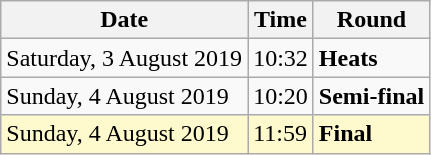<table class="wikitable">
<tr>
<th>Date</th>
<th>Time</th>
<th>Round</th>
</tr>
<tr>
<td>Saturday, 3 August 2019</td>
<td>10:32</td>
<td><strong>Heats</strong></td>
</tr>
<tr>
<td>Sunday, 4 August 2019</td>
<td>10:20</td>
<td><strong>Semi-final</strong></td>
</tr>
<tr style=background:lemonchiffon>
<td>Sunday, 4 August 2019</td>
<td>11:59</td>
<td><strong>Final</strong></td>
</tr>
</table>
